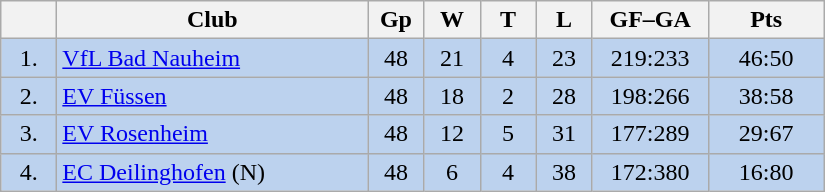<table class="wikitable">
<tr>
<th width="30"></th>
<th width="200">Club</th>
<th width="30">Gp</th>
<th width="30">W</th>
<th width="30">T</th>
<th width="30">L</th>
<th width="70">GF–GA</th>
<th width="70">Pts</th>
</tr>
<tr bgcolor="#BCD2EE" align="center">
<td>1.</td>
<td align="left"><a href='#'>VfL Bad Nauheim</a></td>
<td>48</td>
<td>21</td>
<td>4</td>
<td>23</td>
<td>219:233</td>
<td>46:50</td>
</tr>
<tr bgcolor=#BCD2EE align="center">
<td>2.</td>
<td align="left"><a href='#'>EV Füssen</a></td>
<td>48</td>
<td>18</td>
<td>2</td>
<td>28</td>
<td>198:266</td>
<td>38:58</td>
</tr>
<tr bgcolor=#BCD2EE align="center">
<td>3.</td>
<td align="left"><a href='#'>EV Rosenheim</a></td>
<td>48</td>
<td>12</td>
<td>5</td>
<td>31</td>
<td>177:289</td>
<td>29:67</td>
</tr>
<tr bgcolor=#BCD2EE align="center">
<td>4.</td>
<td align="left"><a href='#'>EC Deilinghofen</a> (N)</td>
<td>48</td>
<td>6</td>
<td>4</td>
<td>38</td>
<td>172:380</td>
<td>16:80</td>
</tr>
</table>
